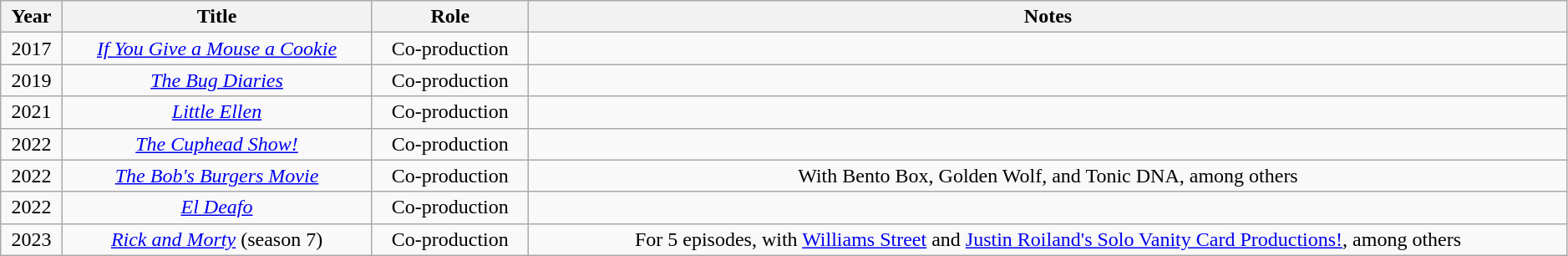<table class="wikitable sortable" style="text-align: center" width=99%>
<tr>
<th scope="col">Year</th>
<th scope="col">Title</th>
<th scope="col">Role</th>
<th scope="col">Notes</th>
</tr>
<tr>
<td>2017</td>
<td scope="row"><em><a href='#'>If You Give a Mouse a Cookie</a></em></td>
<td>Co-production</td>
<td></td>
</tr>
<tr>
<td>2019</td>
<td scope="row"><em><a href='#'>The Bug Diaries</a></em></td>
<td>Co-production</td>
<td></td>
</tr>
<tr>
<td>2021</td>
<td scope="row"><em><a href='#'>Little Ellen</a></em></td>
<td>Co-production</td>
<td></td>
</tr>
<tr>
<td>2022</td>
<td scope="row"><em><a href='#'>The Cuphead Show!</a></em></td>
<td>Co-production</td>
<td></td>
</tr>
<tr>
<td>2022</td>
<td scope="row"><em><a href='#'>The Bob's Burgers Movie</a></em></td>
<td>Co-production</td>
<td>With Bento Box, Golden Wolf, and Tonic DNA, among others</td>
</tr>
<tr>
<td>2022</td>
<td scope="row"><em><a href='#'>El Deafo</a></em></td>
<td>Co-production</td>
<td></td>
</tr>
<tr>
<td>2023</td>
<td scope="row"><em><a href='#'>Rick and Morty</a></em> (season 7)</td>
<td>Co-production</td>
<td>For 5 episodes, with <a href='#'>Williams Street</a> and <a href='#'>Justin Roiland's Solo Vanity Card Productions!</a>, among others</td>
</tr>
</table>
